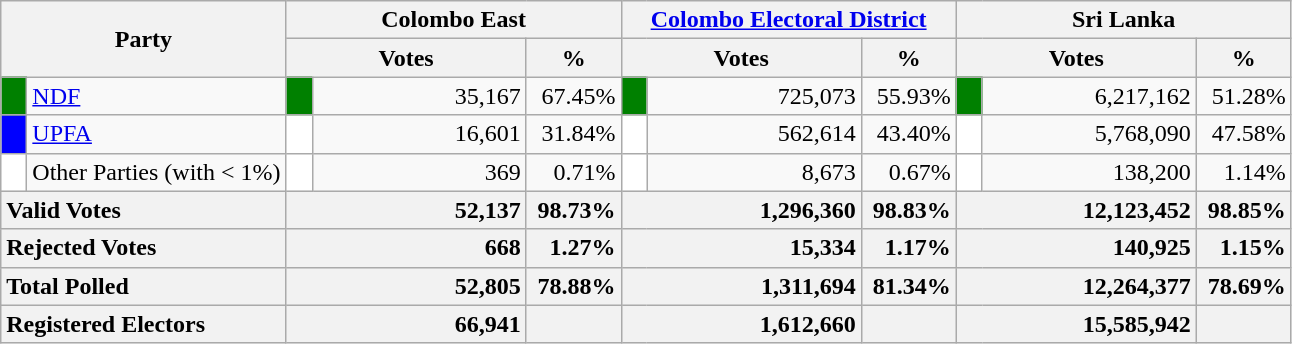<table class="wikitable">
<tr>
<th colspan="2" width="144px"rowspan="2">Party</th>
<th colspan="3" width="216px">Colombo East</th>
<th colspan="3" width="216px"><a href='#'>Colombo Electoral District</a></th>
<th colspan="3" width="216px">Sri Lanka</th>
</tr>
<tr>
<th colspan="2" width="144px">Votes</th>
<th>%</th>
<th colspan="2" width="144px">Votes</th>
<th>%</th>
<th colspan="2" width="144px">Votes</th>
<th>%</th>
</tr>
<tr>
<td style="background-color:green;" width="10px"></td>
<td style="text-align:left;"><a href='#'>NDF</a></td>
<td style="background-color:green;" width="10px"></td>
<td style="text-align:right;">35,167</td>
<td style="text-align:right;">67.45%</td>
<td style="background-color:green;" width="10px"></td>
<td style="text-align:right;">725,073</td>
<td style="text-align:right;">55.93%</td>
<td style="background-color:green;" width="10px"></td>
<td style="text-align:right;">6,217,162</td>
<td style="text-align:right;">51.28%</td>
</tr>
<tr>
<td style="background-color:blue;" width="10px"></td>
<td style="text-align:left;"><a href='#'>UPFA</a></td>
<td style="background-color:white;" width="10px"></td>
<td style="text-align:right;">16,601</td>
<td style="text-align:right;">31.84%</td>
<td style="background-color:white;" width="10px"></td>
<td style="text-align:right;">562,614</td>
<td style="text-align:right;">43.40%</td>
<td style="background-color:white;" width="10px"></td>
<td style="text-align:right;">5,768,090</td>
<td style="text-align:right;">47.58%</td>
</tr>
<tr>
<td style="background-color:white;" width="10px"></td>
<td style="text-align:left;">Other Parties (with < 1%)</td>
<td style="background-color:white;" width="10px"></td>
<td style="text-align:right;">369</td>
<td style="text-align:right;">0.71%</td>
<td style="background-color:white;" width="10px"></td>
<td style="text-align:right;">8,673</td>
<td style="text-align:right;">0.67%</td>
<td style="background-color:white;" width="10px"></td>
<td style="text-align:right;">138,200</td>
<td style="text-align:right;">1.14%</td>
</tr>
<tr>
<th colspan="2" width="144px"style="text-align:left;">Valid Votes</th>
<th style="text-align:right;"colspan="2" width="144px">52,137</th>
<th style="text-align:right;">98.73%</th>
<th style="text-align:right;"colspan="2" width="144px">1,296,360</th>
<th style="text-align:right;">98.83%</th>
<th style="text-align:right;"colspan="2" width="144px">12,123,452</th>
<th style="text-align:right;">98.85%</th>
</tr>
<tr>
<th colspan="2" width="144px"style="text-align:left;">Rejected Votes</th>
<th style="text-align:right;"colspan="2" width="144px">668</th>
<th style="text-align:right;">1.27%</th>
<th style="text-align:right;"colspan="2" width="144px">15,334</th>
<th style="text-align:right;">1.17%</th>
<th style="text-align:right;"colspan="2" width="144px">140,925</th>
<th style="text-align:right;">1.15%</th>
</tr>
<tr>
<th colspan="2" width="144px"style="text-align:left;">Total Polled</th>
<th style="text-align:right;"colspan="2" width="144px">52,805</th>
<th style="text-align:right;">78.88%</th>
<th style="text-align:right;"colspan="2" width="144px">1,311,694</th>
<th style="text-align:right;">81.34%</th>
<th style="text-align:right;"colspan="2" width="144px">12,264,377</th>
<th style="text-align:right;">78.69%</th>
</tr>
<tr>
<th colspan="2" width="144px"style="text-align:left;">Registered Electors</th>
<th style="text-align:right;"colspan="2" width="144px">66,941</th>
<th></th>
<th style="text-align:right;"colspan="2" width="144px">1,612,660</th>
<th></th>
<th style="text-align:right;"colspan="2" width="144px">15,585,942</th>
<th></th>
</tr>
</table>
